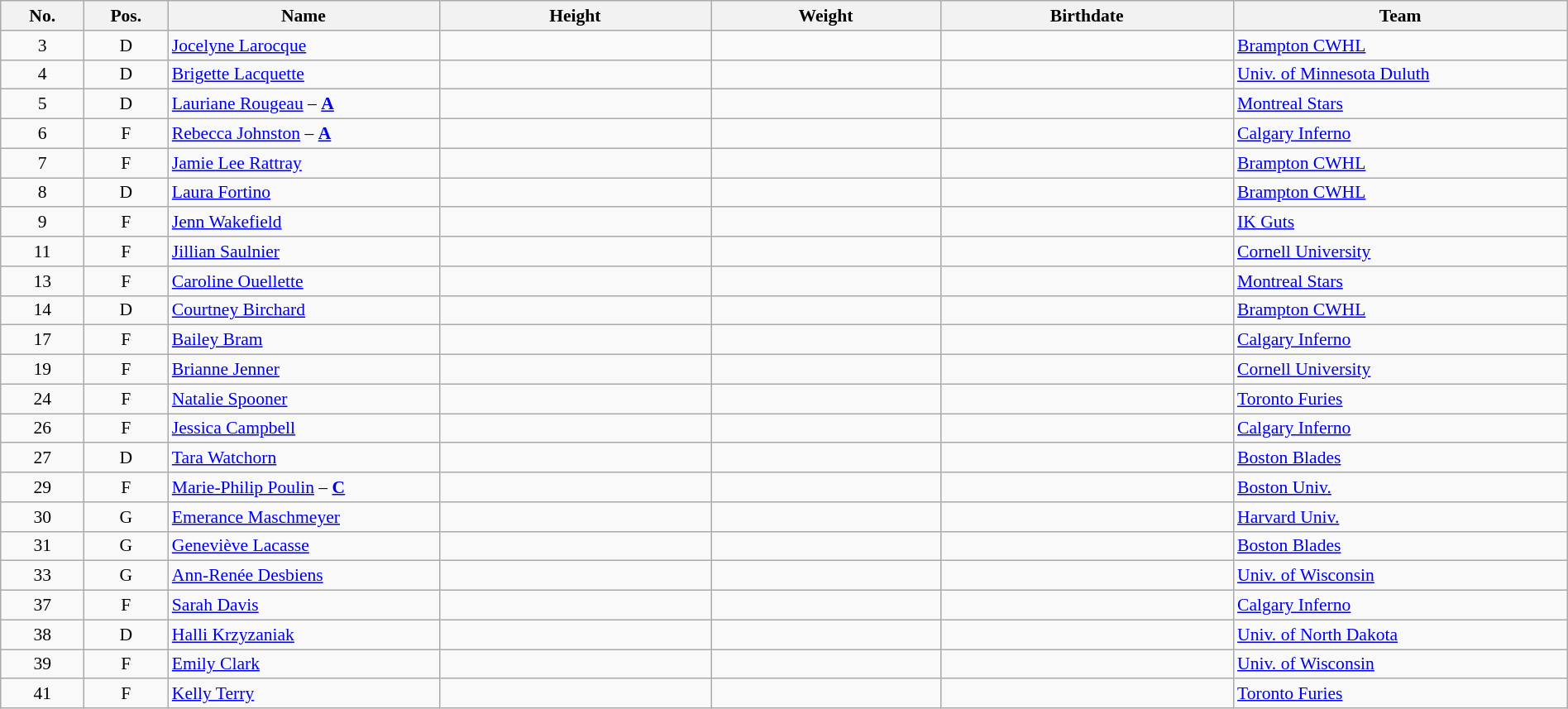<table width="100%" class="wikitable sortable" style="font-size: 90%; text-align: center;">
<tr>
<th style="width:  4%;">No.</th>
<th style="width:  4%;">Pos.</th>
<th style="width: 13%;">Name</th>
<th style="width: 13%;">Height</th>
<th style="width: 11%;">Weight</th>
<th style="width: 14%;">Birthdate</th>
<th style="width: 16%;">Team</th>
</tr>
<tr>
<td>3</td>
<td>D</td>
<td align=left><a href='#'>Jocelyne Larocque</a></td>
<td></td>
<td></td>
<td></td>
<td style="text-align:left;"> <a href='#'>Brampton CWHL</a></td>
</tr>
<tr>
<td>4</td>
<td>D</td>
<td align=left><a href='#'>Brigette Lacquette</a></td>
<td></td>
<td></td>
<td></td>
<td style="text-align:left;"> <a href='#'>Univ. of Minnesota Duluth</a></td>
</tr>
<tr>
<td>5</td>
<td>D</td>
<td align=left><a href='#'>Lauriane Rougeau</a> – <strong><a href='#'>A</a></strong></td>
<td></td>
<td></td>
<td></td>
<td style="text-align:left;"> <a href='#'>Montreal Stars</a></td>
</tr>
<tr>
<td>6</td>
<td>F</td>
<td align=left><a href='#'>Rebecca Johnston</a> – <strong><a href='#'>A</a></strong></td>
<td></td>
<td></td>
<td></td>
<td style="text-align:left;"> <a href='#'>Calgary Inferno</a></td>
</tr>
<tr>
<td>7</td>
<td>F</td>
<td align=left><a href='#'>Jamie Lee Rattray</a></td>
<td></td>
<td></td>
<td></td>
<td style="text-align:left;"> <a href='#'>Brampton CWHL</a></td>
</tr>
<tr>
<td>8</td>
<td>D</td>
<td align=left><a href='#'>Laura Fortino</a></td>
<td></td>
<td></td>
<td></td>
<td style="text-align:left;"> <a href='#'>Brampton CWHL</a></td>
</tr>
<tr>
<td>9</td>
<td>F</td>
<td align=left><a href='#'>Jenn Wakefield</a></td>
<td></td>
<td></td>
<td></td>
<td style="text-align:left;"> <a href='#'>IK Guts</a></td>
</tr>
<tr>
<td>11</td>
<td>F</td>
<td align=left><a href='#'>Jillian Saulnier</a></td>
<td></td>
<td></td>
<td></td>
<td style="text-align:left;"> <a href='#'>Cornell University</a></td>
</tr>
<tr>
<td>13</td>
<td>F</td>
<td align=left><a href='#'>Caroline Ouellette</a></td>
<td></td>
<td></td>
<td></td>
<td style="text-align:left;"> <a href='#'>Montreal Stars</a></td>
</tr>
<tr>
<td>14</td>
<td>D</td>
<td align=left><a href='#'>Courtney Birchard</a></td>
<td></td>
<td></td>
<td></td>
<td style="text-align:left;"> <a href='#'>Brampton CWHL</a></td>
</tr>
<tr>
<td>17</td>
<td>F</td>
<td align=left><a href='#'>Bailey Bram</a></td>
<td></td>
<td></td>
<td></td>
<td style="text-align:left;"> <a href='#'>Calgary Inferno</a></td>
</tr>
<tr>
<td>19</td>
<td>F</td>
<td align=left><a href='#'>Brianne Jenner</a></td>
<td></td>
<td></td>
<td></td>
<td style="text-align:left;"> <a href='#'>Cornell University</a></td>
</tr>
<tr>
<td>24</td>
<td>F</td>
<td align=left><a href='#'>Natalie Spooner</a></td>
<td></td>
<td></td>
<td></td>
<td style="text-align:left;"> <a href='#'>Toronto Furies</a></td>
</tr>
<tr>
<td>26</td>
<td>F</td>
<td align=left><a href='#'>Jessica Campbell</a></td>
<td></td>
<td></td>
<td></td>
<td style="text-align:left;"> <a href='#'>Calgary Inferno</a></td>
</tr>
<tr>
<td>27</td>
<td>D</td>
<td align=left><a href='#'>Tara Watchorn</a></td>
<td></td>
<td></td>
<td></td>
<td style="text-align:left;"> <a href='#'>Boston Blades</a></td>
</tr>
<tr>
<td>29</td>
<td>F</td>
<td align=left><a href='#'>Marie-Philip Poulin</a> – <strong><a href='#'>C</a></strong></td>
<td></td>
<td></td>
<td></td>
<td style="text-align:left;"> <a href='#'>Boston Univ.</a></td>
</tr>
<tr>
<td>30</td>
<td>G</td>
<td align=left><a href='#'>Emerance Maschmeyer</a></td>
<td></td>
<td></td>
<td></td>
<td style="text-align:left;"> <a href='#'>Harvard Univ.</a></td>
</tr>
<tr>
<td>31</td>
<td>G</td>
<td align=left><a href='#'>Geneviève Lacasse</a></td>
<td></td>
<td></td>
<td></td>
<td style="text-align:left;"> <a href='#'>Boston Blades</a></td>
</tr>
<tr>
<td>33</td>
<td>G</td>
<td align=left><a href='#'>Ann-Renée Desbiens</a></td>
<td></td>
<td></td>
<td></td>
<td style="text-align:left;"> <a href='#'>Univ. of Wisconsin</a></td>
</tr>
<tr>
<td>37</td>
<td>F</td>
<td align=left><a href='#'>Sarah Davis</a></td>
<td></td>
<td></td>
<td></td>
<td style="text-align:left;"> <a href='#'>Calgary Inferno</a></td>
</tr>
<tr>
<td>38</td>
<td>D</td>
<td align=left><a href='#'>Halli Krzyzaniak</a></td>
<td></td>
<td></td>
<td></td>
<td style="text-align:left;"> <a href='#'>Univ. of North Dakota</a></td>
</tr>
<tr>
<td>39</td>
<td>F</td>
<td align=left><a href='#'>Emily Clark</a></td>
<td></td>
<td></td>
<td></td>
<td style="text-align:left;"> <a href='#'>Univ. of Wisconsin</a></td>
</tr>
<tr>
<td>41</td>
<td>F</td>
<td align=left><a href='#'>Kelly Terry</a></td>
<td></td>
<td></td>
<td></td>
<td style="text-align:left;"> <a href='#'>Toronto Furies</a></td>
</tr>
</table>
